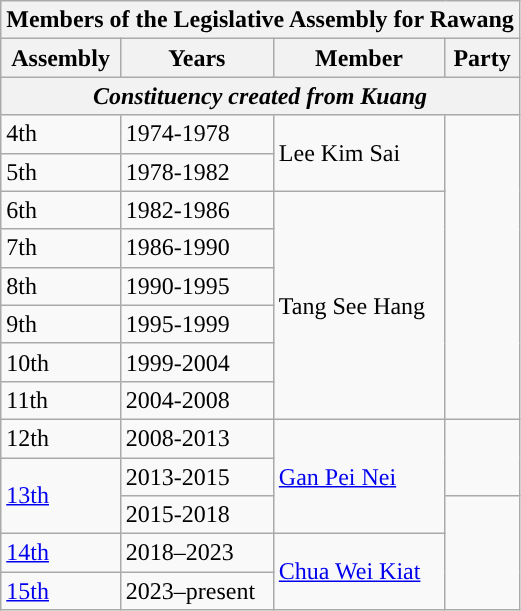<table class=wikitable>
<tr>
<th colspan=4>Members of the Legislative Assembly for Rawang</th>
</tr>
<tr>
<th>Assembly</th>
<th>Years</th>
<th>Member</th>
<th>Party</th>
</tr>
<tr>
<th colspan=4 align=center><em>Constituency created from Kuang</em></th>
</tr>
<tr>
<td>4th</td>
<td>1974-1978</td>
<td rowspan=2>Lee Kim Sai</td>
<td rowspan=8></td>
</tr>
<tr>
<td>5th</td>
<td>1978-1982</td>
</tr>
<tr>
<td>6th</td>
<td>1982-1986</td>
<td rowspan=6>Tang See Hang</td>
</tr>
<tr>
<td>7th</td>
<td>1986-1990</td>
</tr>
<tr>
<td>8th</td>
<td>1990-1995</td>
</tr>
<tr>
<td>9th</td>
<td>1995-1999</td>
</tr>
<tr>
<td>10th</td>
<td>1999-2004</td>
</tr>
<tr>
<td>11th</td>
<td>2004-2008</td>
</tr>
<tr>
<td>12th</td>
<td>2008-2013</td>
<td rowspan=3><a href='#'>Gan Pei Nei</a></td>
<td rowspan=2></td>
</tr>
<tr>
<td rowspan=2><a href='#'>13th</a></td>
<td>2013-2015</td>
</tr>
<tr>
<td>2015-2018</td>
<td rowspan=3></td>
</tr>
<tr>
<td><a href='#'>14th</a></td>
<td>2018–2023</td>
<td rowspan=2><a href='#'>Chua Wei Kiat</a></td>
</tr>
<tr>
<td><a href='#'>15th</a></td>
<td>2023–present</td>
</tr>
</table>
